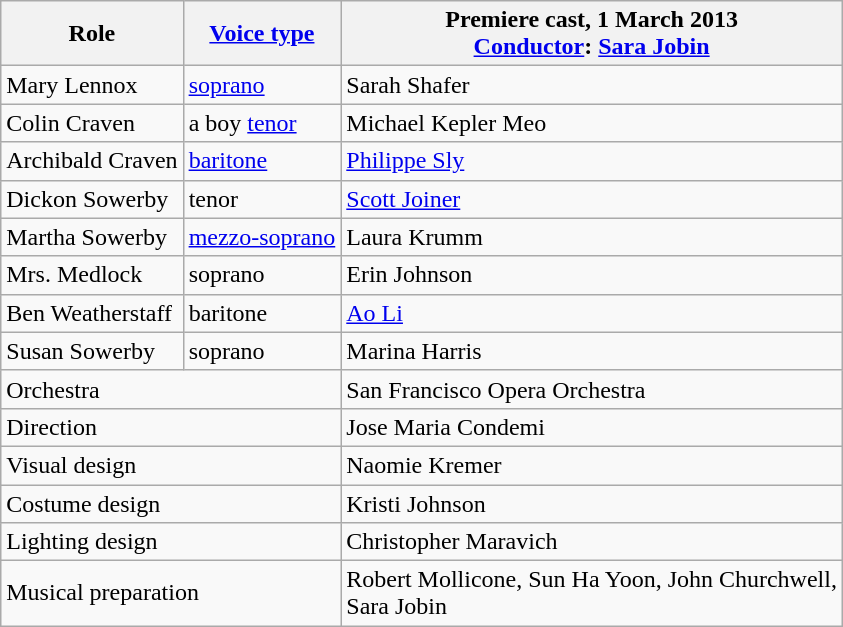<table class="wikitable">
<tr>
<th>Role</th>
<th><a href='#'>Voice type</a></th>
<th>Premiere cast, 1 March 2013<br><a href='#'>Conductor</a>: <a href='#'>Sara Jobin</a></th>
</tr>
<tr>
<td>Mary Lennox</td>
<td><a href='#'>soprano</a></td>
<td>Sarah Shafer</td>
</tr>
<tr>
<td>Colin Craven</td>
<td>a boy <a href='#'>tenor</a></td>
<td>Michael Kepler Meo</td>
</tr>
<tr>
<td>Archibald Craven</td>
<td><a href='#'>baritone</a></td>
<td><a href='#'>Philippe Sly</a></td>
</tr>
<tr>
<td>Dickon Sowerby</td>
<td>tenor</td>
<td><a href='#'>Scott Joiner</a></td>
</tr>
<tr>
<td>Martha Sowerby</td>
<td><a href='#'>mezzo-soprano</a></td>
<td>Laura Krumm</td>
</tr>
<tr>
<td>Mrs. Medlock</td>
<td>soprano</td>
<td>Erin Johnson</td>
</tr>
<tr>
<td>Ben Weatherstaff</td>
<td>baritone</td>
<td><a href='#'>Ao Li</a></td>
</tr>
<tr>
<td>Susan Sowerby</td>
<td>soprano</td>
<td>Marina Harris</td>
</tr>
<tr>
<td colspan="2">Orchestra</td>
<td>San Francisco Opera Orchestra</td>
</tr>
<tr>
<td colspan="2">Direction</td>
<td>Jose Maria Condemi</td>
</tr>
<tr>
<td colspan="2">Visual design</td>
<td>Naomie Kremer</td>
</tr>
<tr>
<td colspan="2">Costume design</td>
<td>Kristi Johnson</td>
</tr>
<tr>
<td colspan="2">Lighting design</td>
<td>Christopher Maravich</td>
</tr>
<tr>
<td colspan="2">Musical preparation</td>
<td>Robert Mollicone, Sun Ha Yoon, John Churchwell,<br>Sara Jobin</td>
</tr>
</table>
